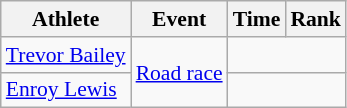<table class=wikitable style="font-size:90%;">
<tr>
<th>Athlete</th>
<th>Event</th>
<th>Time</th>
<th>Rank</th>
</tr>
<tr align=center>
<td align=left><a href='#'>Trevor Bailey</a></td>
<td align=left rowspan=2><a href='#'>Road race</a></td>
<td colspan=2></td>
</tr>
<tr align=center>
<td align=left><a href='#'>Enroy Lewis</a></td>
<td colspan=2></td>
</tr>
</table>
